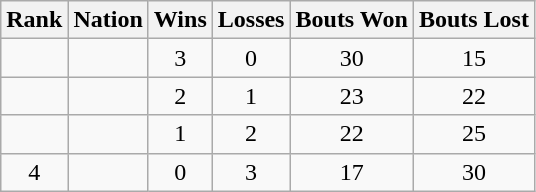<table class="wikitable sortable" style="text-align:center">
<tr>
<th>Rank</th>
<th>Nation</th>
<th>Wins</th>
<th>Losses</th>
<th>Bouts Won</th>
<th>Bouts Lost</th>
</tr>
<tr>
<td></td>
<td align=left></td>
<td>3</td>
<td>0</td>
<td>30</td>
<td>15</td>
</tr>
<tr>
<td></td>
<td align=left></td>
<td>2</td>
<td>1</td>
<td>23</td>
<td>22</td>
</tr>
<tr>
<td></td>
<td align=left></td>
<td>1</td>
<td>2</td>
<td>22</td>
<td>25</td>
</tr>
<tr>
<td>4</td>
<td align=left></td>
<td>0</td>
<td>3</td>
<td>17</td>
<td>30</td>
</tr>
</table>
